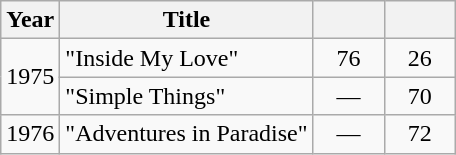<table class="wikitable">
<tr>
<th>Year</th>
<th>Title</th>
<th width="40"></th>
<th width="40"></th>
</tr>
<tr>
<td rowspan=2>1975</td>
<td>"Inside My Love"</td>
<td style="text-align:center;">76</td>
<td style="text-align:center;">26</td>
</tr>
<tr>
<td>"Simple Things"</td>
<td style="text-align:center;">—</td>
<td style="text-align:center;">70</td>
</tr>
<tr>
<td rowspan=1>1976</td>
<td>"Adventures in Paradise"</td>
<td style="text-align:center;">—</td>
<td style="text-align:center;">72</td>
</tr>
</table>
